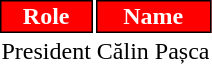<table class="toccolours">
<tr>
<th style="background:#FF0000;color:#FFFFFF;border:1px solid #000000;">Role</th>
<th style="background:#FF0000;color:#FFFFFF;border:1px solid #000000;">Name</th>
</tr>
<tr>
<td>President</td>
<td> Călin Pașca</td>
</tr>
</table>
